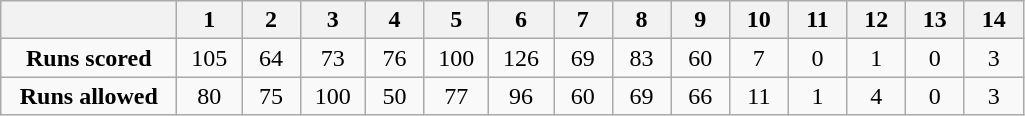<table class="wikitable" style="text-align:center; width:54%" align="center">
<tr>
<th style="width:12%"></th>
<th style="width:4%">1</th>
<th style="width:4%">2</th>
<th style="width:4%">3</th>
<th style="width:4%">4</th>
<th style="width:4%">5</th>
<th style="width:4%">6</th>
<th style="width:4%">7</th>
<th style="width:4%">8</th>
<th style="width:4%">9</th>
<th style="width:4%">10</th>
<th style="width:4%">11</th>
<th style="width:4%">12</th>
<th style="width:4%">13</th>
<th style="width:4%">14</th>
</tr>
<tr>
<td><strong>Runs scored</strong></td>
<td>105</td>
<td>64</td>
<td>73</td>
<td>76</td>
<td>100</td>
<td>126</td>
<td>69</td>
<td>83</td>
<td>60</td>
<td>7</td>
<td>0</td>
<td>1</td>
<td>0</td>
<td>3</td>
</tr>
<tr>
<td><strong>Runs allowed</strong></td>
<td>80</td>
<td>75</td>
<td>100</td>
<td>50</td>
<td>77</td>
<td>96</td>
<td>60</td>
<td>69</td>
<td>66</td>
<td>11</td>
<td>1</td>
<td>4</td>
<td>0</td>
<td>3</td>
</tr>
</table>
